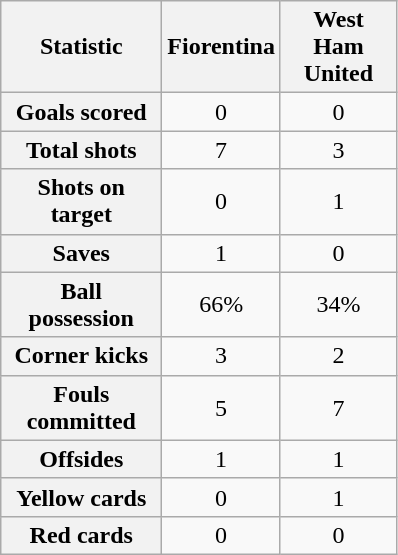<table class="wikitable plainrowheaders" style="text-align:center">
<tr>
<th scope="col" style="width:100px">Statistic</th>
<th scope="col" style="width:70px">Fiorentina</th>
<th scope="col" style="width:70px">West Ham United</th>
</tr>
<tr>
<th scope=row>Goals scored</th>
<td>0</td>
<td>0</td>
</tr>
<tr>
<th scope=row>Total shots</th>
<td>7</td>
<td>3</td>
</tr>
<tr>
<th scope=row>Shots on target</th>
<td>0</td>
<td>1</td>
</tr>
<tr>
<th scope=row>Saves</th>
<td>1</td>
<td>0</td>
</tr>
<tr>
<th scope=row>Ball possession</th>
<td>66%</td>
<td>34%</td>
</tr>
<tr>
<th scope=row>Corner kicks</th>
<td>3</td>
<td>2</td>
</tr>
<tr>
<th scope=row>Fouls committed</th>
<td>5</td>
<td>7</td>
</tr>
<tr>
<th scope=row>Offsides</th>
<td>1</td>
<td>1</td>
</tr>
<tr>
<th scope=row>Yellow cards</th>
<td>0</td>
<td>1</td>
</tr>
<tr>
<th scope=row>Red cards</th>
<td>0</td>
<td>0</td>
</tr>
</table>
